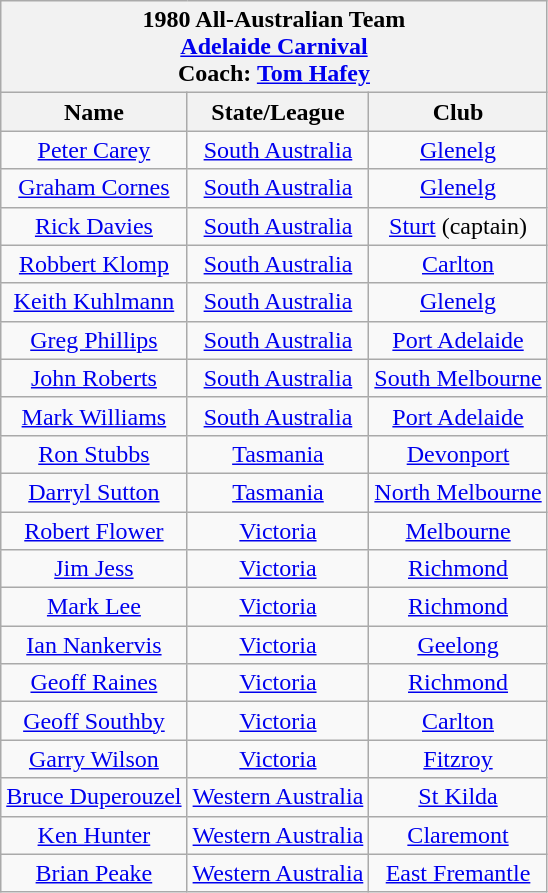<table class="wikitable" style="text-align: center">
<tr>
<th colspan="10">1980 All-Australian Team<br><a href='#'>Adelaide Carnival</a> <br>
Coach: <a href='#'>Tom Hafey</a></th>
</tr>
<tr>
<th>Name</th>
<th>State/League</th>
<th>Club</th>
</tr>
<tr>
<td><a href='#'>Peter Carey</a></td>
<td><a href='#'>South Australia</a></td>
<td><a href='#'>Glenelg</a></td>
</tr>
<tr>
<td><a href='#'>Graham Cornes</a></td>
<td><a href='#'>South Australia</a></td>
<td><a href='#'>Glenelg</a></td>
</tr>
<tr>
<td><a href='#'>Rick Davies</a></td>
<td><a href='#'>South Australia</a></td>
<td><a href='#'>Sturt</a> (captain)</td>
</tr>
<tr>
<td><a href='#'>Robbert Klomp</a></td>
<td><a href='#'>South Australia</a></td>
<td><a href='#'>Carlton</a></td>
</tr>
<tr>
<td><a href='#'>Keith Kuhlmann</a></td>
<td><a href='#'>South Australia</a></td>
<td><a href='#'>Glenelg</a></td>
</tr>
<tr>
<td><a href='#'>Greg Phillips</a></td>
<td><a href='#'>South Australia</a></td>
<td><a href='#'>Port Adelaide</a></td>
</tr>
<tr>
<td><a href='#'>John Roberts</a></td>
<td><a href='#'>South Australia</a></td>
<td><a href='#'>South Melbourne</a></td>
</tr>
<tr>
<td><a href='#'>Mark Williams</a></td>
<td><a href='#'>South Australia</a></td>
<td><a href='#'>Port Adelaide</a></td>
</tr>
<tr>
<td><a href='#'>Ron Stubbs</a></td>
<td><a href='#'>Tasmania</a></td>
<td><a href='#'>Devonport</a></td>
</tr>
<tr>
<td><a href='#'>Darryl Sutton</a></td>
<td><a href='#'>Tasmania</a></td>
<td><a href='#'>North Melbourne</a></td>
</tr>
<tr>
<td><a href='#'>Robert Flower</a></td>
<td><a href='#'>Victoria</a></td>
<td><a href='#'>Melbourne</a></td>
</tr>
<tr>
<td><a href='#'>Jim Jess</a></td>
<td><a href='#'>Victoria</a></td>
<td><a href='#'>Richmond</a></td>
</tr>
<tr>
<td><a href='#'>Mark Lee</a></td>
<td><a href='#'>Victoria</a></td>
<td><a href='#'>Richmond</a></td>
</tr>
<tr>
<td><a href='#'>Ian Nankervis</a></td>
<td><a href='#'>Victoria</a></td>
<td><a href='#'>Geelong</a></td>
</tr>
<tr>
<td><a href='#'>Geoff Raines</a></td>
<td><a href='#'>Victoria</a></td>
<td><a href='#'>Richmond</a></td>
</tr>
<tr>
<td><a href='#'>Geoff Southby</a></td>
<td><a href='#'>Victoria</a></td>
<td><a href='#'>Carlton</a></td>
</tr>
<tr>
<td><a href='#'>Garry Wilson</a></td>
<td><a href='#'>Victoria</a></td>
<td><a href='#'>Fitzroy</a></td>
</tr>
<tr>
<td><a href='#'>Bruce Duperouzel</a></td>
<td><a href='#'>Western Australia</a></td>
<td><a href='#'>St Kilda</a></td>
</tr>
<tr>
<td><a href='#'>Ken Hunter</a></td>
<td><a href='#'>Western Australia</a></td>
<td><a href='#'>Claremont</a></td>
</tr>
<tr>
<td><a href='#'>Brian Peake</a></td>
<td><a href='#'>Western Australia</a></td>
<td><a href='#'>East Fremantle</a></td>
</tr>
</table>
